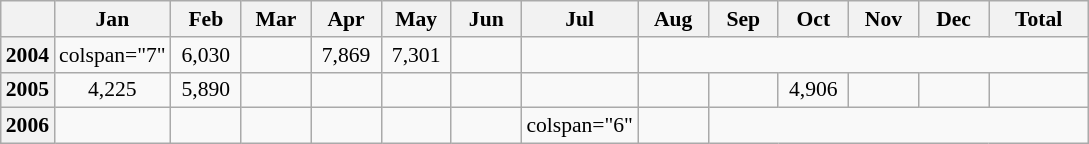<table class="wikitable" style="font-size: 90%; text-align: center">
<tr>
<th></th>
<th width="40px">Jan</th>
<th width="40px">Feb</th>
<th width="40px">Mar</th>
<th width="40px">Apr</th>
<th width="40px">May</th>
<th width="40px">Jun</th>
<th width="40px">Jul</th>
<th width="40px">Aug</th>
<th width="40px">Sep</th>
<th width="40px">Oct</th>
<th width="40px">Nov</th>
<th width="40px">Dec</th>
<th width="60px">Total</th>
</tr>
<tr>
<th>2004</th>
<td>colspan="7" </td>
<td>6,030<br></td>
<td></td>
<td>7,869<br></td>
<td>7,301<br></td>
<td></td>
<td></td>
</tr>
<tr>
<th>2005</th>
<td>4,225<br></td>
<td>5,890<br></td>
<td></td>
<td></td>
<td></td>
<td></td>
<td></td>
<td></td>
<td></td>
<td>4,906<br></td>
<td></td>
<td></td>
<td></td>
</tr>
<tr>
<th>2006</th>
<td></td>
<td></td>
<td></td>
<td></td>
<td></td>
<td></td>
<td>colspan="6" </td>
<td></td>
</tr>
</table>
